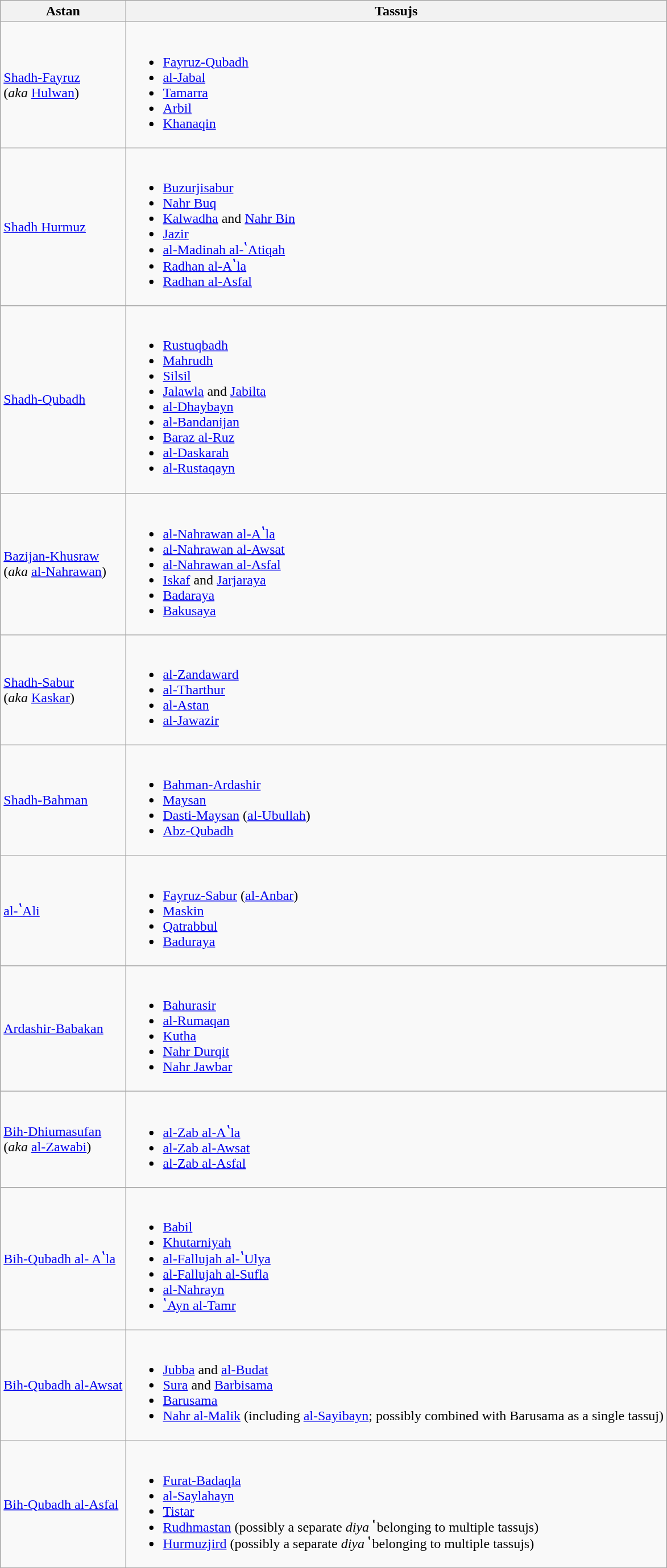<table class="wikitable">
<tr>
<th>Astan</th>
<th>Tassujs</th>
</tr>
<tr>
<td><a href='#'>Shadh-Fayruz</a><br>(<em>aka</em> <a href='#'>Hulwan</a>)</td>
<td><br><ul><li><a href='#'>Fayruz-Qubadh</a></li><li><a href='#'>al-Jabal</a></li><li><a href='#'>Tamarra</a></li><li><a href='#'>Arbil</a></li><li><a href='#'>Khanaqin</a></li></ul></td>
</tr>
<tr>
<td><a href='#'>Shadh Hurmuz</a></td>
<td><br><ul><li><a href='#'>Buzurjisabur</a></li><li><a href='#'>Nahr Buq</a></li><li><a href='#'>Kalwadha</a> and <a href='#'>Nahr Bin</a></li><li><a href='#'>Jazir</a></li><li><a href='#'>al-Madinah al-ʽAtiqah</a></li><li><a href='#'>Radhan al-Aʽla</a></li><li><a href='#'>Radhan al-Asfal</a></li></ul></td>
</tr>
<tr>
<td><a href='#'>Shadh-Qubadh</a></td>
<td><br><ul><li><a href='#'>Rustuqbadh</a></li><li><a href='#'>Mahrudh</a></li><li><a href='#'>Silsil</a></li><li><a href='#'>Jalawla</a> and <a href='#'>Jabilta</a></li><li><a href='#'>al-Dhaybayn</a></li><li><a href='#'>al-Bandanijan</a></li><li><a href='#'>Baraz al-Ruz</a></li><li><a href='#'>al-Daskarah</a></li><li><a href='#'>al-Rustaqayn</a></li></ul></td>
</tr>
<tr>
<td><a href='#'>Bazijan-Khusraw</a><br>(<em>aka</em> <a href='#'>al-Nahrawan</a>)</td>
<td><br><ul><li><a href='#'>al-Nahrawan al-Aʽla</a></li><li><a href='#'>al-Nahrawan al-Awsat</a></li><li><a href='#'>al-Nahrawan al-Asfal</a></li><li><a href='#'>Iskaf</a> and <a href='#'>Jarjaraya</a></li><li><a href='#'>Badaraya</a></li><li><a href='#'>Bakusaya</a></li></ul></td>
</tr>
<tr>
<td><a href='#'>Shadh-Sabur</a><br>(<em>aka</em> <a href='#'>Kaskar</a>)</td>
<td><br><ul><li><a href='#'>al-Zandaward</a></li><li><a href='#'>al-Tharthur</a></li><li><a href='#'>al-Astan</a></li><li><a href='#'>al-Jawazir</a></li></ul></td>
</tr>
<tr>
<td><a href='#'>Shadh-Bahman</a></td>
<td><br><ul><li><a href='#'>Bahman-Ardashir</a></li><li><a href='#'>Maysan</a></li><li><a href='#'>Dasti-Maysan</a> (<a href='#'>al-Ubullah</a>)</li><li><a href='#'>Abz-Qubadh</a></li></ul></td>
</tr>
<tr>
<td><a href='#'>al-ʽAli</a></td>
<td><br><ul><li><a href='#'>Fayruz-Sabur</a> (<a href='#'>al-Anbar</a>)</li><li><a href='#'>Maskin</a></li><li><a href='#'>Qatrabbul</a></li><li><a href='#'>Baduraya</a></li></ul></td>
</tr>
<tr>
<td><a href='#'>Ardashir-Babakan</a></td>
<td><br><ul><li><a href='#'>Bahurasir</a></li><li><a href='#'>al-Rumaqan</a></li><li><a href='#'>Kutha</a></li><li><a href='#'>Nahr Durqit</a></li><li><a href='#'>Nahr Jawbar</a></li></ul></td>
</tr>
<tr>
<td><a href='#'>Bih-Dhiumasufan</a><br>(<em>aka</em> <a href='#'>al-Zawabi</a>)</td>
<td><br><ul><li><a href='#'>al-Zab al-Aʽla</a></li><li><a href='#'>al-Zab al-Awsat</a></li><li><a href='#'>al-Zab al-Asfal</a></li></ul></td>
</tr>
<tr>
<td><a href='#'>Bih-Qubadh al- Aʽla</a></td>
<td><br><ul><li><a href='#'>Babil</a></li><li><a href='#'>Khutarniyah</a></li><li><a href='#'>al-Fallujah al-ʽUlya</a></li><li><a href='#'>al-Fallujah al-Sufla</a></li><li><a href='#'>al-Nahrayn</a></li><li><a href='#'>ʽAyn al-Tamr</a></li></ul></td>
</tr>
<tr>
<td><a href='#'>Bih-Qubadh al-Awsat</a></td>
<td><br><ul><li><a href='#'>Jubba</a> and <a href='#'>al-Budat</a></li><li><a href='#'>Sura</a> and <a href='#'>Barbisama</a></li><li><a href='#'>Barusama</a></li><li><a href='#'>Nahr al-Malik</a> (including <a href='#'>al-Sayibayn</a>; possibly combined with Barusama as a single tassuj)</li></ul></td>
</tr>
<tr>
<td><a href='#'>Bih-Qubadh al-Asfal</a></td>
<td><br><ul><li><a href='#'>Furat-Badaqla</a></li><li><a href='#'>al-Saylahayn</a></li><li><a href='#'>Tistar</a></li><li><a href='#'>Rudhmastan</a> (possibly a separate <em>diyaʽ</em> belonging to multiple tassujs)</li><li><a href='#'>Hurmuzjird</a> (possibly a separate <em>diyaʽ</em> belonging to multiple tassujs)</li></ul></td>
</tr>
</table>
